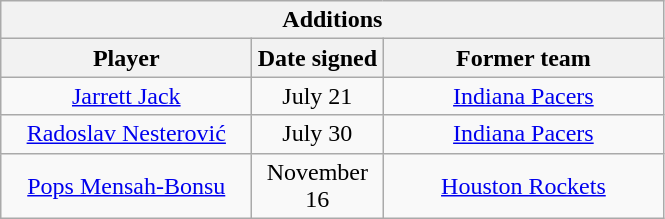<table class="wikitable" style="text-align:center">
<tr>
<th colspan=3>Additions</th>
</tr>
<tr>
<th style="width:160px">Player</th>
<th style="width:80px">Date signed</th>
<th style="width:180px">Former team</th>
</tr>
<tr>
<td><a href='#'>Jarrett Jack</a></td>
<td>July 21</td>
<td><a href='#'>Indiana Pacers</a></td>
</tr>
<tr>
<td><a href='#'>Radoslav Nesterović</a></td>
<td>July 30</td>
<td><a href='#'>Indiana Pacers</a></td>
</tr>
<tr>
<td><a href='#'>Pops Mensah-Bonsu</a></td>
<td>November 16</td>
<td><a href='#'>Houston Rockets</a></td>
</tr>
</table>
